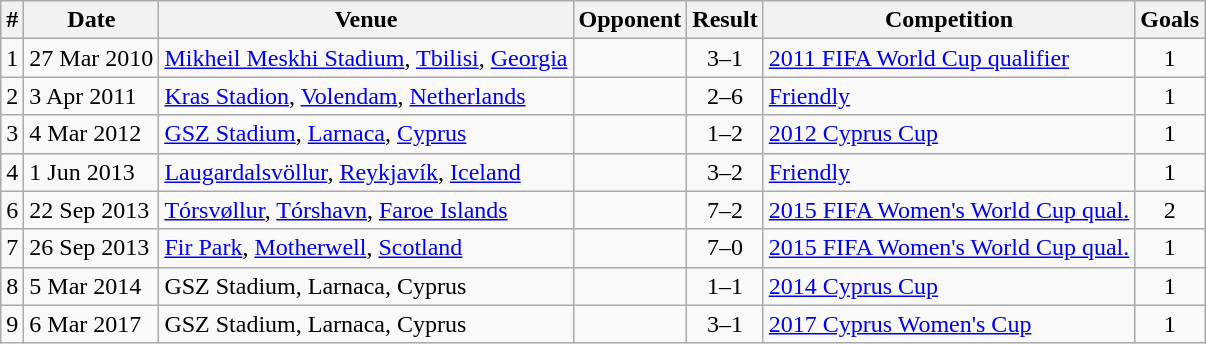<table class="wikitable">
<tr>
<th>#</th>
<th>Date</th>
<th>Venue</th>
<th>Opponent</th>
<th>Result</th>
<th>Competition</th>
<th>Goals</th>
</tr>
<tr>
<td>1</td>
<td>27 Mar 2010</td>
<td><a href='#'>Mikheil Meskhi Stadium</a>, <a href='#'>Tbilisi</a>, <a href='#'>Georgia</a></td>
<td></td>
<td align="center">3–1</td>
<td><a href='#'>2011 FIFA World Cup qualifier</a></td>
<td align="center">1</td>
</tr>
<tr>
<td>2</td>
<td>3 Apr 2011</td>
<td><a href='#'>Kras Stadion</a>, <a href='#'>Volendam</a>, <a href='#'>Netherlands</a></td>
<td></td>
<td align="center">2–6</td>
<td><a href='#'>Friendly</a></td>
<td align="center">1</td>
</tr>
<tr>
<td>3</td>
<td>4 Mar 2012</td>
<td><a href='#'>GSZ Stadium</a>, <a href='#'>Larnaca</a>, <a href='#'>Cyprus</a></td>
<td></td>
<td align="center">1–2</td>
<td><a href='#'>2012 Cyprus Cup</a></td>
<td align="center">1</td>
</tr>
<tr>
<td>4</td>
<td>1 Jun 2013</td>
<td><a href='#'>Laugardalsvöllur</a>, <a href='#'>Reykjavík</a>, <a href='#'>Iceland</a></td>
<td></td>
<td align="center">3–2</td>
<td><a href='#'>Friendly</a></td>
<td align="center">1</td>
</tr>
<tr>
<td>6</td>
<td>22 Sep 2013</td>
<td><a href='#'>Tórsvøllur</a>, <a href='#'>Tórshavn</a>, <a href='#'>Faroe Islands</a></td>
<td></td>
<td align="center">7–2</td>
<td><a href='#'>2015 FIFA Women's World Cup qual.</a></td>
<td align="center">2</td>
</tr>
<tr>
<td>7</td>
<td>26 Sep 2013</td>
<td><a href='#'>Fir Park</a>, <a href='#'>Motherwell</a>, <a href='#'>Scotland</a></td>
<td></td>
<td align="center">7–0</td>
<td><a href='#'>2015 FIFA Women's World Cup qual.</a></td>
<td align="center">1</td>
</tr>
<tr>
<td>8</td>
<td>5 Mar 2014</td>
<td>GSZ Stadium, Larnaca, Cyprus</td>
<td></td>
<td align="center">1–1</td>
<td><a href='#'>2014 Cyprus Cup</a></td>
<td align="center">1</td>
</tr>
<tr>
<td>9</td>
<td>6 Mar 2017</td>
<td>GSZ Stadium, Larnaca, Cyprus</td>
<td></td>
<td align="center">3–1</td>
<td><a href='#'>2017 Cyprus Women's Cup</a></td>
<td align="center">1</td>
</tr>
</table>
